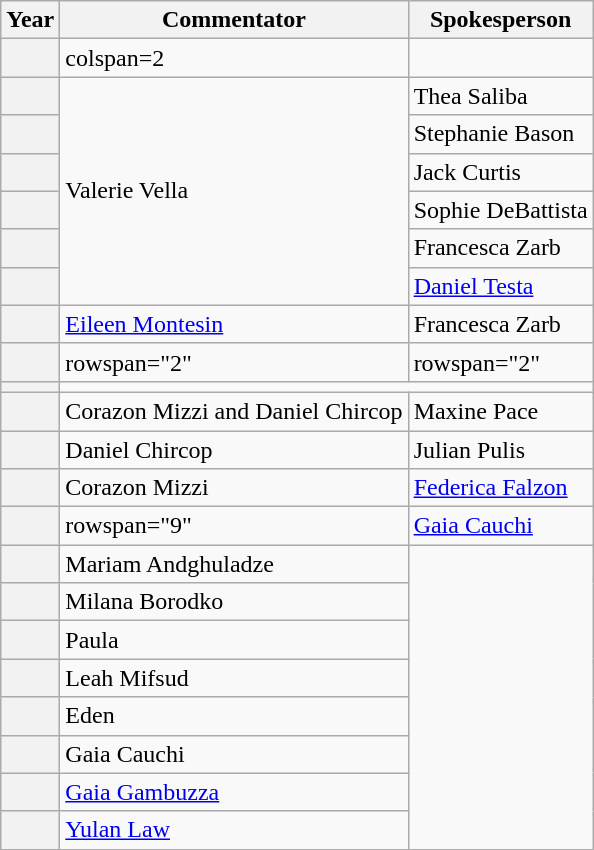<table class="wikitable sortable plainrowheaders">
<tr>
<th>Year</th>
<th>Commentator</th>
<th>Spokesperson</th>
</tr>
<tr>
<th scope="row"></th>
<td>colspan=2 </td>
</tr>
<tr>
<th scope="row"></th>
<td rowspan="6">Valerie Vella</td>
<td>Thea Saliba</td>
</tr>
<tr>
<th scope="row"></th>
<td>Stephanie Bason</td>
</tr>
<tr>
<th scope="row"></th>
<td>Jack Curtis</td>
</tr>
<tr>
<th scope="row"></th>
<td>Sophie DeBattista</td>
</tr>
<tr>
<th scope="row"></th>
<td>Francesca Zarb</td>
</tr>
<tr>
<th scope="row"></th>
<td><a href='#'>Daniel Testa</a></td>
</tr>
<tr>
<th scope="row"></th>
<td><a href='#'>Eileen Montesin</a></td>
<td>Francesca Zarb</td>
</tr>
<tr>
<th scope="row"></th>
<td>rowspan="2" </td>
<td>rowspan="2" </td>
</tr>
<tr>
<th scope="row"></th>
</tr>
<tr>
<th scope="row"></th>
<td>Corazon Mizzi and Daniel Chircop</td>
<td>Maxine Pace</td>
</tr>
<tr>
<th scope="row"></th>
<td>Daniel Chircop</td>
<td>Julian Pulis</td>
</tr>
<tr>
<th scope="row"></th>
<td>Corazon Mizzi</td>
<td><a href='#'>Federica Falzon</a></td>
</tr>
<tr>
<th scope="row"></th>
<td>rowspan="9" </td>
<td><a href='#'>Gaia Cauchi</a></td>
</tr>
<tr>
<th scope="row"></th>
<td>Mariam Andghuladze</td>
</tr>
<tr>
<th scope="row"></th>
<td>Milana Borodko</td>
</tr>
<tr>
<th scope="row"></th>
<td>Paula</td>
</tr>
<tr>
<th scope="row"></th>
<td>Leah Mifsud</td>
</tr>
<tr>
<th scope="row"></th>
<td>Eden</td>
</tr>
<tr>
<th scope="row"></th>
<td>Gaia Cauchi</td>
</tr>
<tr>
<th scope="row"></th>
<td><a href='#'>Gaia Gambuzza</a></td>
</tr>
<tr>
<th scope="row"></th>
<td><a href='#'>Yulan Law</a></td>
</tr>
</table>
